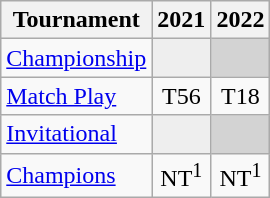<table class="wikitable" style="text-align:center;">
<tr>
<th>Tournament</th>
<th>2021</th>
<th>2022</th>
</tr>
<tr>
<td align="left"><a href='#'>Championship</a></td>
<td style="background:#eeeeee;"></td>
<td colspan=1 style="background:#D3D3D3;"></td>
</tr>
<tr>
<td align="left"><a href='#'>Match Play</a></td>
<td>T56</td>
<td>T18</td>
</tr>
<tr>
<td align="left"><a href='#'>Invitational</a></td>
<td style="background:#eeeeee;"></td>
<td colspan=1 style="background:#D3D3D3;"></td>
</tr>
<tr>
<td align="left"><a href='#'>Champions</a></td>
<td>NT<sup>1</sup></td>
<td>NT<sup>1</sup></td>
</tr>
</table>
